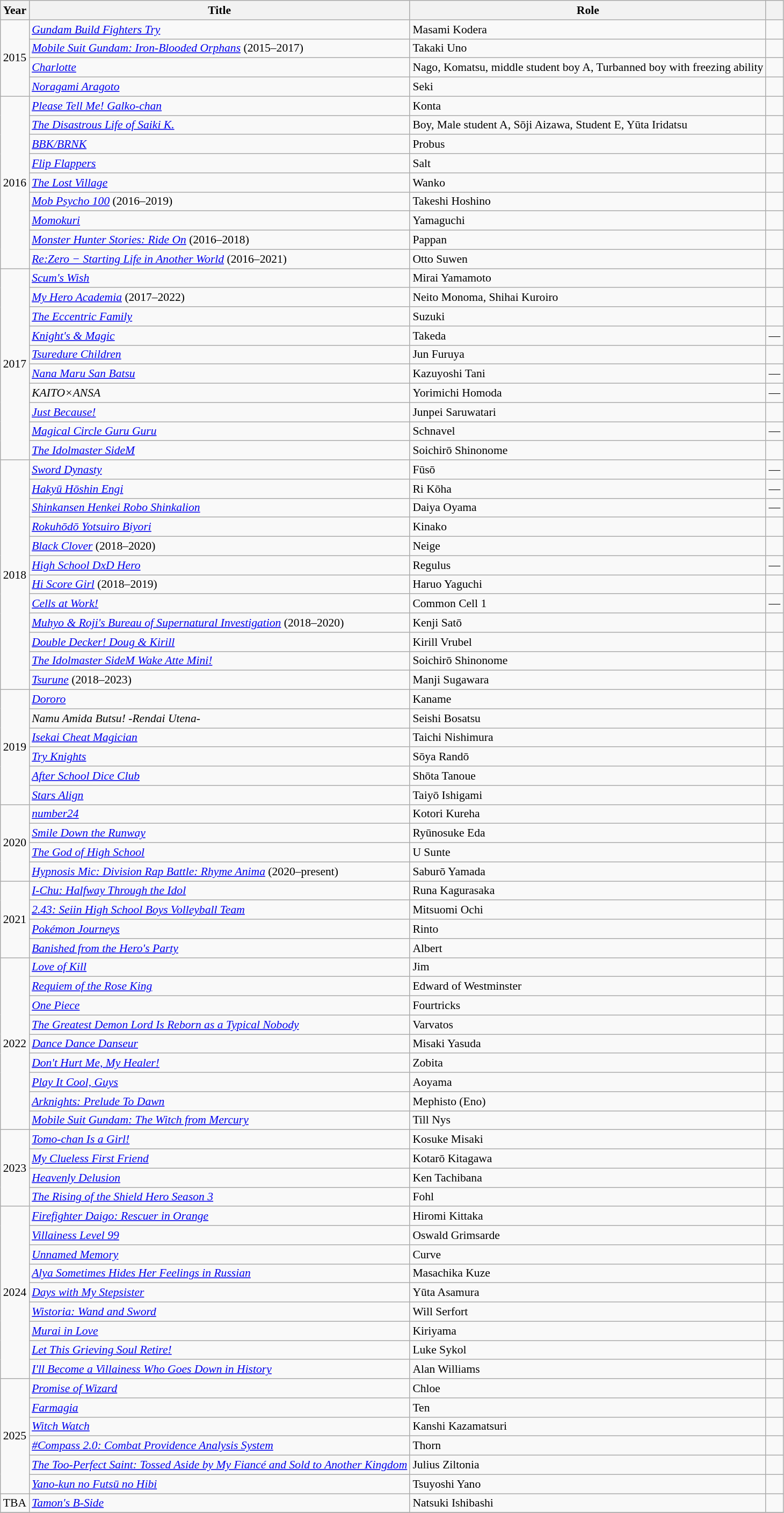<table class="wikitable" style="font-size: 90%;">
<tr>
<th>Year</th>
<th>Title</th>
<th>Role</th>
<th class="unsortable"></th>
</tr>
<tr>
<td rowspan="4">2015</td>
<td><em><a href='#'>Gundam Build Fighters Try</a></em></td>
<td>Masami Kodera</td>
<td></td>
</tr>
<tr 0>
<td><em><a href='#'>Mobile Suit Gundam: Iron-Blooded Orphans</a></em> (2015–2017)</td>
<td>Takaki Uno</td>
<td></td>
</tr>
<tr>
<td><em><a href='#'>Charlotte</a></em></td>
<td>Nago, Komatsu, middle student boy A, Turbanned boy with freezing ability</td>
<td></td>
</tr>
<tr>
<td><em><a href='#'>Noragami Aragoto</a></em></td>
<td>Seki</td>
<td></td>
</tr>
<tr>
<td rowspan="9">2016</td>
<td><em><a href='#'>Please Tell Me! Galko-chan</a></em></td>
<td>Konta</td>
<td></td>
</tr>
<tr>
<td><em><a href='#'>The Disastrous Life of Saiki K.</a></em></td>
<td>Boy, Male student A, Sōji Aizawa, Student E, Yūta Iridatsu</td>
<td></td>
</tr>
<tr>
<td><em><a href='#'>BBK/BRNK</a></em></td>
<td>Probus</td>
<td></td>
</tr>
<tr>
<td><em><a href='#'>Flip Flappers</a></em></td>
<td>Salt</td>
<td></td>
</tr>
<tr>
<td><em><a href='#'>The Lost Village</a></em></td>
<td>Wanko</td>
<td></td>
</tr>
<tr>
<td><em><a href='#'>Mob Psycho 100</a></em> (2016–2019)</td>
<td>Takeshi Hoshino</td>
<td></td>
</tr>
<tr>
<td><em><a href='#'>Momokuri</a></em></td>
<td>Yamaguchi</td>
<td></td>
</tr>
<tr>
<td><em><a href='#'>Monster Hunter Stories: Ride On</a></em> (2016–2018)</td>
<td>Pappan</td>
<td></td>
</tr>
<tr>
<td><em><a href='#'>Re:Zero − Starting Life in Another World</a></em> (2016–2021)</td>
<td>Otto Suwen</td>
<td></td>
</tr>
<tr>
<td rowspan=10>2017</td>
<td><em><a href='#'>Scum's Wish</a></em></td>
<td>Mirai Yamamoto</td>
<td></td>
</tr>
<tr>
<td><em><a href='#'>My Hero Academia</a></em> (2017–2022)</td>
<td>Neito Monoma, Shihai Kuroiro</td>
<td></td>
</tr>
<tr>
<td><em><a href='#'>The Eccentric Family</a></em></td>
<td>Suzuki</td>
<td></td>
</tr>
<tr>
<td><em><a href='#'>Knight's & Magic</a></em></td>
<td>Takeda</td>
<td>—</td>
</tr>
<tr>
<td><em><a href='#'>Tsuredure Children</a></em></td>
<td>Jun Furuya</td>
<td></td>
</tr>
<tr>
<td><em><a href='#'>Nana Maru San Batsu</a></em></td>
<td>Kazuyoshi Tani</td>
<td>—</td>
</tr>
<tr>
<td><em>KAITO×ANSA</em></td>
<td>Yorimichi Homoda</td>
<td>—</td>
</tr>
<tr>
<td><em><a href='#'>Just Because!</a></em></td>
<td>Junpei Saruwatari</td>
<td></td>
</tr>
<tr>
<td><em><a href='#'>Magical Circle Guru Guru</a></em></td>
<td>Schnavel</td>
<td>—</td>
</tr>
<tr>
<td><em><a href='#'>The Idolmaster SideM</a></em></td>
<td>Soichirō Shinonome</td>
<td></td>
</tr>
<tr>
<td rowspan=12>2018</td>
<td><em><a href='#'>Sword Dynasty</a></em></td>
<td>Fūsō</td>
<td>—</td>
</tr>
<tr>
<td><em><a href='#'>Hakyū Hōshin Engi</a></em></td>
<td>Ri Kōha</td>
<td>—</td>
</tr>
<tr>
<td><em><a href='#'>Shinkansen Henkei Robo Shinkalion</a></em></td>
<td>Daiya Oyama</td>
<td>—</td>
</tr>
<tr>
<td><em><a href='#'>Rokuhōdō Yotsuiro Biyori</a></em></td>
<td>Kinako</td>
<td></td>
</tr>
<tr>
<td><em><a href='#'>Black Clover</a></em> (2018–2020)</td>
<td>Neige</td>
<td></td>
</tr>
<tr>
<td><em><a href='#'>High School DxD Hero</a></em></td>
<td>Regulus</td>
<td>—</td>
</tr>
<tr>
<td><em><a href='#'>Hi Score Girl</a></em> (2018–2019)</td>
<td>Haruo Yaguchi</td>
<td></td>
</tr>
<tr>
<td><em><a href='#'>Cells at Work!</a></em></td>
<td>Common Cell 1</td>
<td>—</td>
</tr>
<tr>
<td><em><a href='#'>Muhyo & Roji's Bureau of Supernatural Investigation</a></em> (2018–2020)</td>
<td>Kenji Satō</td>
<td></td>
</tr>
<tr>
<td><em><a href='#'>Double Decker! Doug & Kirill</a></em></td>
<td>Kirill Vrubel</td>
<td></td>
</tr>
<tr>
<td><em><a href='#'>The Idolmaster SideM Wake Atte Mini!</a></em></td>
<td>Soichirō Shinonome</td>
<td></td>
</tr>
<tr>
<td><em><a href='#'>Tsurune</a></em> (2018–2023)</td>
<td>Manji Sugawara</td>
<td></td>
</tr>
<tr>
<td rowspan=6>2019</td>
<td><em><a href='#'>Dororo</a></em></td>
<td>Kaname</td>
<td></td>
</tr>
<tr>
<td><em>Namu Amida Butsu! -Rendai Utena-</em></td>
<td>Seishi Bosatsu</td>
<td></td>
</tr>
<tr>
<td><em><a href='#'>Isekai Cheat Magician</a></em></td>
<td>Taichi Nishimura</td>
<td></td>
</tr>
<tr>
<td><em><a href='#'>Try Knights</a></em></td>
<td>Sōya Randō</td>
<td></td>
</tr>
<tr>
<td><em><a href='#'>After School Dice Club</a></em></td>
<td>Shōta Tanoue</td>
<td></td>
</tr>
<tr>
<td><em><a href='#'>Stars Align</a></em></td>
<td>Taiyō Ishigami</td>
<td></td>
</tr>
<tr>
<td rowspan=4>2020</td>
<td><em><a href='#'>number24</a></em></td>
<td>Kotori Kureha</td>
<td></td>
</tr>
<tr>
<td><em><a href='#'>Smile Down the Runway</a></em></td>
<td>Ryūnosuke Eda</td>
<td></td>
</tr>
<tr>
<td><em><a href='#'>The God of High School</a></em></td>
<td>U Sunte</td>
<td></td>
</tr>
<tr>
<td><em><a href='#'>Hypnosis Mic: Division Rap Battle: Rhyme Anima</a></em> (2020–present)</td>
<td>Saburō Yamada</td>
<td></td>
</tr>
<tr>
<td rowspan=4>2021</td>
<td><em><a href='#'>I-Chu: Halfway Through the Idol</a></em></td>
<td>Runa Kagurasaka</td>
<td></td>
</tr>
<tr>
<td><em><a href='#'>2.43: Seiin High School Boys Volleyball Team</a></em></td>
<td>Mitsuomi Ochi</td>
<td></td>
</tr>
<tr>
<td><em><a href='#'>Pokémon Journeys</a></em></td>
<td>Rinto</td>
<td></td>
</tr>
<tr>
<td><em><a href='#'>Banished from the Hero's Party</a></em></td>
<td>Albert</td>
<td></td>
</tr>
<tr>
<td rowspan=9>2022</td>
<td><em><a href='#'>Love of Kill</a></em></td>
<td>Jim</td>
<td></td>
</tr>
<tr>
<td><em><a href='#'>Requiem of the Rose King</a></em></td>
<td>Edward of Westminster</td>
<td></td>
</tr>
<tr>
<td><em><a href='#'>One Piece</a></em></td>
<td>Fourtricks</td>
<td></td>
</tr>
<tr>
<td><em><a href='#'>The Greatest Demon Lord Is Reborn as a Typical Nobody</a></em></td>
<td>Varvatos</td>
<td></td>
</tr>
<tr>
<td><em><a href='#'>Dance Dance Danseur</a></em></td>
<td>Misaki Yasuda</td>
<td></td>
</tr>
<tr>
<td><em><a href='#'>Don't Hurt Me, My Healer!</a></em></td>
<td>Zobita</td>
<td></td>
</tr>
<tr>
<td><em><a href='#'>Play It Cool, Guys</a></em></td>
<td>Aoyama</td>
<td></td>
</tr>
<tr>
<td><em><a href='#'>Arknights: Prelude To Dawn</a></em></td>
<td>Mephisto (Eno)</td>
<td></td>
</tr>
<tr>
<td><em><a href='#'>Mobile Suit Gundam: The Witch from Mercury</a></em></td>
<td>Till Nys</td>
<td></td>
</tr>
<tr>
<td rowspan=4>2023</td>
<td><em><a href='#'>Tomo-chan Is a Girl!</a></em></td>
<td>Kosuke Misaki</td>
<td></td>
</tr>
<tr>
<td><em><a href='#'>My Clueless First Friend</a></em></td>
<td>Kotarō Kitagawa</td>
<td></td>
</tr>
<tr>
<td><em><a href='#'>Heavenly Delusion</a></em></td>
<td>Ken Tachibana</td>
<td></td>
</tr>
<tr>
<td><em><a href='#'>The Rising of the Shield Hero Season 3</a></em></td>
<td>Fohl</td>
<td></td>
</tr>
<tr>
<td rowspan="9">2024</td>
<td><em><a href='#'>Firefighter Daigo: Rescuer in Orange</a></em></td>
<td>Hiromi Kittaka</td>
<td></td>
</tr>
<tr>
<td><em><a href='#'>Villainess Level 99</a></em></td>
<td>Oswald Grimsarde</td>
<td></td>
</tr>
<tr>
<td><em><a href='#'>Unnamed Memory</a></em></td>
<td>Curve</td>
<td></td>
</tr>
<tr>
<td><em><a href='#'>Alya Sometimes Hides Her Feelings in Russian</a></em></td>
<td>Masachika Kuze</td>
<td></td>
</tr>
<tr>
<td><em><a href='#'>Days with My Stepsister</a></em></td>
<td>Yūta Asamura</td>
<td></td>
</tr>
<tr>
<td><em><a href='#'>Wistoria: Wand and Sword</a></em></td>
<td>Will Serfort</td>
<td></td>
</tr>
<tr>
<td><em><a href='#'>Murai in Love</a></em></td>
<td>Kiriyama</td>
<td></td>
</tr>
<tr>
<td><em><a href='#'>Let This Grieving Soul Retire!</a></em></td>
<td>Luke Sykol</td>
<td></td>
</tr>
<tr>
<td><em><a href='#'>I'll Become a Villainess Who Goes Down in History</a></em></td>
<td>Alan Williams</td>
<td></td>
</tr>
<tr>
<td rowspan="6">2025</td>
<td><em><a href='#'>Promise of Wizard</a></em></td>
<td>Chloe</td>
<td></td>
</tr>
<tr>
<td><em><a href='#'>Farmagia</a></em></td>
<td>Ten</td>
<td></td>
</tr>
<tr>
<td><em><a href='#'>Witch Watch</a></em></td>
<td>Kanshi Kazamatsuri</td>
<td></td>
</tr>
<tr>
<td><em><a href='#'>#Compass 2.0: Combat Providence Analysis System</a></em></td>
<td>Thorn</td>
<td></td>
</tr>
<tr>
<td><em><a href='#'>The Too-Perfect Saint: Tossed Aside by My Fiancé and Sold to Another Kingdom</a></em></td>
<td>Julius Ziltonia</td>
<td></td>
</tr>
<tr>
<td><em><a href='#'>Yano-kun no Futsū no Hibi</a></em></td>
<td>Tsuyoshi Yano</td>
<td></td>
</tr>
<tr>
<td>TBA</td>
<td><em><a href='#'>Tamon's B-Side</a></em></td>
<td>Natsuki Ishibashi</td>
<td></td>
</tr>
<tr>
</tr>
</table>
